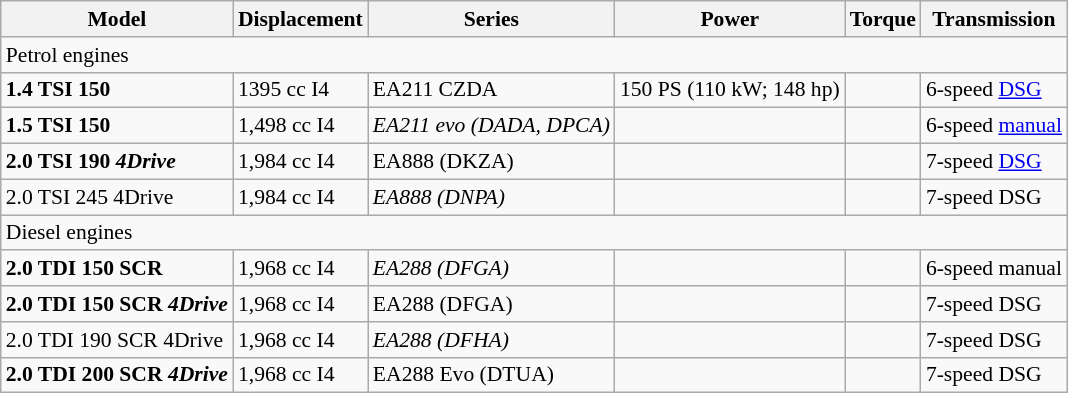<table class="wikitable" style="text-align:left; font-size:90%;">
<tr>
<th>Model</th>
<th>Displacement</th>
<th>Series</th>
<th>Power</th>
<th>Torque</th>
<th>Transmission</th>
</tr>
<tr>
<td colspan="6" >Petrol engines</td>
</tr>
<tr>
<td><strong>1.4 TSI 150</strong></td>
<td>1395 cc I4</td>
<td>EA211 CZDA</td>
<td>150 PS (110 kW; 148 hp)</td>
<td></td>
<td>6-speed <a href='#'>DSG</a></td>
</tr>
<tr>
<td><strong>1.5 TSI 150</strong></td>
<td>1,498 cc I4</td>
<td><em>EA211 evo (DADA, DPCA)</em></td>
<td></td>
<td></td>
<td>6-speed <a href='#'>manual</a></td>
</tr>
<tr>
<td><strong>2.0 TSI 190 <em>4Drive<strong><em></td>
<td>1,984 cc I4</td>
<td></em>EA888 (DKZA)<em></td>
<td></td>
<td></td>
<td>7-speed <a href='#'>DSG</a></td>
</tr>
<tr>
<td></strong>2.0 TSI 245 </em>4Drive</em></strong></td>
<td>1,984 cc I4</td>
<td><em>EA888 (DNPA)</em></td>
<td></td>
<td></td>
<td>7-speed DSG</td>
</tr>
<tr>
<td colspan="6" >Diesel engines</td>
</tr>
<tr>
<td><strong>2.0 TDI 150 SCR</strong></td>
<td>1,968 cc I4</td>
<td><em>EA288 (DFGA)</em></td>
<td></td>
<td></td>
<td>6-speed manual</td>
</tr>
<tr>
<td><strong>2.0 TDI 150 SCR <em>4Drive<strong><em></td>
<td>1,968 cc I4</td>
<td></em>EA288 (DFGA)<em></td>
<td></td>
<td></td>
<td>7-speed DSG</td>
</tr>
<tr>
<td></strong>2.0 TDI 190 SCR </em>4Drive</em></strong></td>
<td>1,968 cc I4</td>
<td><em>EA288 (DFHA)</em></td>
<td></td>
<td></td>
<td>7-speed DSG</td>
</tr>
<tr>
<td><strong>2.0 TDI 200 SCR <em>4Drive<strong><em></td>
<td>1,968 cc I4</td>
<td></em>EA288 Evo (DTUA)<em></td>
<td></td>
<td></td>
<td>7-speed DSG</td>
</tr>
</table>
